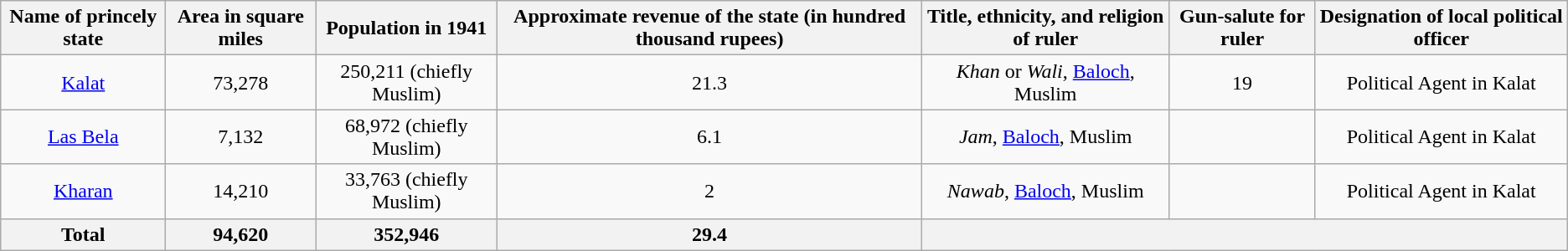<table class="wikitable">
<tr>
<th>Name of princely state</th>
<th>Area in square miles</th>
<th>Population in 1941</th>
<th>Approximate revenue of the state (in hundred thousand rupees)</th>
<th>Title, ethnicity, and religion of ruler</th>
<th>Gun-salute for ruler</th>
<th>Designation of local political officer</th>
</tr>
<tr>
<td align="center"><a href='#'>Kalat</a></td>
<td align="center">73,278</td>
<td align="center">250,211 (chiefly Muslim)</td>
<td align="center">21.3</td>
<td align="center"><em>Khan</em> or <em>Wali</em>, <a href='#'>Baloch</a>, Muslim</td>
<td align="center">19</td>
<td align="center">Political Agent in Kalat</td>
</tr>
<tr>
<td align="center"><a href='#'>Las Bela</a></td>
<td align="center">7,132</td>
<td align="center">68,972 (chiefly Muslim)</td>
<td align="center">6.1</td>
<td align="center"><em>Jam</em>, <a href='#'>Baloch</a>, Muslim</td>
<td align="center"></td>
<td align="center">Political Agent in Kalat</td>
</tr>
<tr>
<td align="center"><a href='#'>Kharan</a></td>
<td align="center">14,210</td>
<td align="center">33,763 (chiefly Muslim)</td>
<td align="center">2</td>
<td align="center"><em>Nawab</em>, <a href='#'>Baloch</a>, Muslim</td>
<td align="center"></td>
<td align="center">Political Agent in Kalat</td>
</tr>
<tr>
<th>Total</th>
<th>94,620</th>
<th>352,946</th>
<th>29.4</th>
<th colspan="3"></th>
</tr>
</table>
